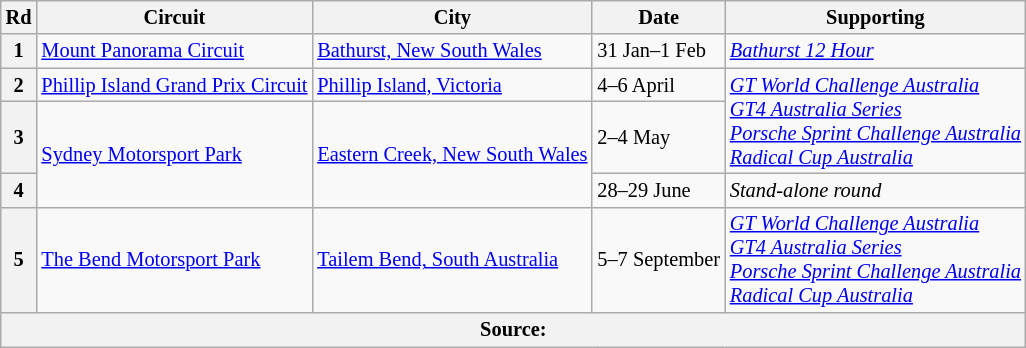<table class="wikitable" style=font-size:85%;>
<tr>
<th>Rd</th>
<th>Circuit</th>
<th>City</th>
<th>Date</th>
<th>Supporting</th>
</tr>
<tr>
<th>1</th>
<td> <a href='#'>Mount Panorama Circuit</a></td>
<td><a href='#'>Bathurst, New South Wales</a></td>
<td>31 Jan–1 Feb</td>
<td><em><a href='#'>Bathurst 12 Hour</a></em></td>
</tr>
<tr>
<th>2</th>
<td> <a href='#'>Phillip Island Grand Prix Circuit</a></td>
<td><a href='#'>Phillip Island, Victoria</a></td>
<td>4–6 April</td>
<td rowspan="2"><em><a href='#'>GT World Challenge Australia</a><br><a href='#'>GT4 Australia Series</a><br><a href='#'>Porsche Sprint Challenge Australia</a><br><a href='#'>Radical Cup Australia</a></em></td>
</tr>
<tr>
<th>3</th>
<td rowspan="2"> <a href='#'>Sydney Motorsport Park</a></td>
<td rowspan="2"><a href='#'>Eastern Creek, New South Wales</a></td>
<td>2–4 May</td>
</tr>
<tr>
<th>4</th>
<td>28–29 June</td>
<td><em>Stand-alone round</em></td>
</tr>
<tr>
<th>5</th>
<td> <a href='#'>The Bend Motorsport Park</a></td>
<td><a href='#'>Tailem Bend, South Australia</a></td>
<td>5–7 September</td>
<td><em><a href='#'>GT World Challenge Australia</a><br><a href='#'>GT4 Australia Series</a><br><a href='#'>Porsche Sprint Challenge Australia</a><br><a href='#'>Radical Cup Australia</a></em></td>
</tr>
<tr>
<th colspan="5">Source:</th>
</tr>
</table>
